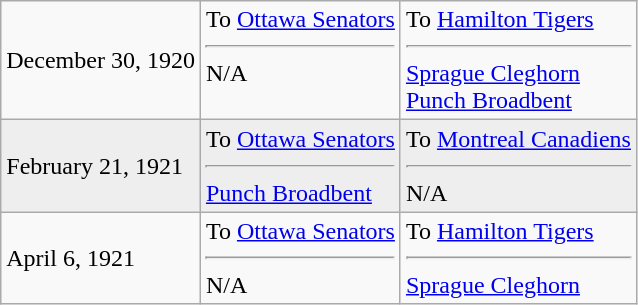<table class="wikitable">
<tr>
<td>December 30, 1920</td>
<td valign="top">To <a href='#'>Ottawa Senators</a><hr>N/A</td>
<td valign="top">To <a href='#'>Hamilton Tigers</a><hr><a href='#'>Sprague Cleghorn</a><br><a href='#'>Punch Broadbent</a></td>
</tr>
<tr style="background:#eee;">
<td>February 21, 1921</td>
<td valign="top">To <a href='#'>Ottawa Senators</a><hr><a href='#'>Punch Broadbent</a></td>
<td valign="top">To <a href='#'>Montreal Canadiens</a><hr>N/A</td>
</tr>
<tr>
<td>April 6, 1921</td>
<td valign="top">To <a href='#'>Ottawa Senators</a><hr>N/A</td>
<td valign="top">To <a href='#'>Hamilton Tigers</a><hr><a href='#'>Sprague Cleghorn</a></td>
</tr>
</table>
